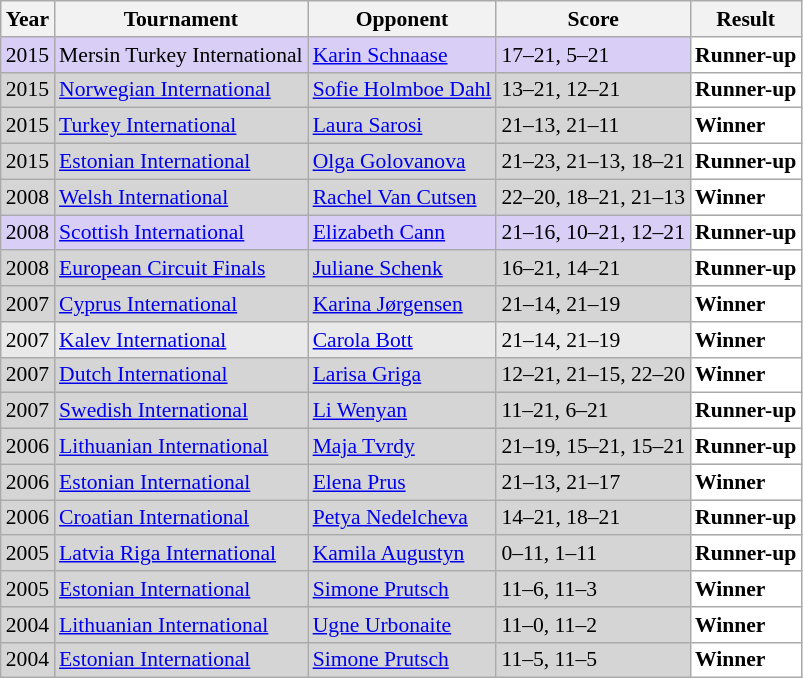<table class="sortable wikitable" style="font-size:90%;">
<tr>
<th>Year</th>
<th>Tournament</th>
<th>Opponent</th>
<th>Score</th>
<th>Result</th>
</tr>
<tr style="background:#D8CEF6">
<td align="center">2015</td>
<td align="left">Mersin Turkey International</td>
<td align="left"> <a href='#'>Karin Schnaase</a></td>
<td align="left">17–21, 5–21</td>
<td style="text-align:left; background:white"> <strong>Runner-up</strong></td>
</tr>
<tr style="background:#D5D5D5">
<td align="center">2015</td>
<td align="left"><a href='#'>Norwegian International</a></td>
<td align="left"> <a href='#'>Sofie Holmboe Dahl</a></td>
<td align="left">13–21, 12–21</td>
<td style="text-align:left; background:white"> <strong>Runner-up</strong></td>
</tr>
<tr style="background:#D5D5D5">
<td align="center">2015</td>
<td align="left"><a href='#'>Turkey International</a></td>
<td align="left"> <a href='#'>Laura Sarosi</a></td>
<td align="left">21–13, 21–11</td>
<td style="text-align:left; background:white"> <strong>Winner</strong></td>
</tr>
<tr style="background:#D5D5D5">
<td align="center">2015</td>
<td align="left"><a href='#'>Estonian International</a></td>
<td align="left"> <a href='#'>Olga Golovanova</a></td>
<td align="left">21–23, 21–13, 18–21</td>
<td style="text-align:left; background:white"> <strong>Runner-up</strong></td>
</tr>
<tr style="background:#D5D5D5">
<td align="center">2008</td>
<td align="left"><a href='#'>Welsh International</a></td>
<td align="left"> <a href='#'>Rachel Van Cutsen</a></td>
<td align="left">22–20, 18–21, 21–13</td>
<td style="text-align:left; background:white"> <strong>Winner</strong></td>
</tr>
<tr style="background:#D8CEF6">
<td align="center">2008</td>
<td align="left"><a href='#'>Scottish International</a></td>
<td align="left"> <a href='#'>Elizabeth Cann</a></td>
<td align="left">21–16, 10–21, 12–21</td>
<td style="text-align:left; background:white"> <strong>Runner-up</strong></td>
</tr>
<tr style="background:#D5D5D5">
<td align="center">2008</td>
<td align="left"><a href='#'>European Circuit Finals</a></td>
<td align="left"> <a href='#'>Juliane Schenk</a></td>
<td align="left">16–21, 14–21</td>
<td style="text-align:left; background:white"> <strong>Runner-up</strong></td>
</tr>
<tr style="background:#D5D5D5">
<td align="center">2007</td>
<td align="left"><a href='#'>Cyprus International</a></td>
<td align="left"> <a href='#'>Karina Jørgensen</a></td>
<td align="left">21–14, 21–19</td>
<td style="text-align:left; background:white"> <strong>Winner</strong></td>
</tr>
<tr style="background:#E9E9E9">
<td align="center">2007</td>
<td align="left"><a href='#'>Kalev International</a></td>
<td align="left"> <a href='#'>Carola Bott</a></td>
<td align="left">21–14, 21–19</td>
<td style="text-align:left; background:white"> <strong>Winner</strong></td>
</tr>
<tr style="background:#D5D5D5">
<td align="center">2007</td>
<td align="left"><a href='#'>Dutch International</a></td>
<td align="left"> <a href='#'>Larisa Griga</a></td>
<td align="left">12–21, 21–15, 22–20</td>
<td style="text-align:left; background:white"> <strong>Winner</strong></td>
</tr>
<tr style="background:#D5D5D5">
<td align="center">2007</td>
<td align="left"><a href='#'>Swedish International</a></td>
<td align="left"> <a href='#'>Li Wenyan</a></td>
<td align="left">11–21, 6–21</td>
<td style="text-align:left; background:white"> <strong>Runner-up</strong></td>
</tr>
<tr style="background:#D5D5D5">
<td align="center">2006</td>
<td align="left"><a href='#'>Lithuanian International</a></td>
<td align="left"> <a href='#'>Maja Tvrdy</a></td>
<td align="left">21–19, 15–21, 15–21</td>
<td style="text-align:left; background:white"> <strong>Runner-up</strong></td>
</tr>
<tr style="background:#D5D5D5">
<td align="center">2006</td>
<td align="left"><a href='#'>Estonian International</a></td>
<td align="left"> <a href='#'>Elena Prus</a></td>
<td align="left">21–13, 21–17</td>
<td style="text-align:left; background:white"> <strong>Winner</strong></td>
</tr>
<tr style="background:#D5D5D5">
<td align="center">2006</td>
<td align="left"><a href='#'>Croatian International</a></td>
<td align="left"> <a href='#'>Petya Nedelcheva</a></td>
<td align="left">14–21, 18–21</td>
<td style="text-align:left; background:white"> <strong>Runner-up</strong></td>
</tr>
<tr style="background:#D5D5D5">
<td align="center">2005</td>
<td align="left"><a href='#'>Latvia Riga International</a></td>
<td align="left"> <a href='#'>Kamila Augustyn</a></td>
<td align="left">0–11, 1–11</td>
<td style="text-align:left; background:white"> <strong>Runner-up</strong></td>
</tr>
<tr style="background:#D5D5D5">
<td align="center">2005</td>
<td align="left"><a href='#'>Estonian International</a></td>
<td align="left"> <a href='#'>Simone Prutsch</a></td>
<td align="left">11–6, 11–3</td>
<td style="text-align:left; background:white"> <strong>Winner</strong></td>
</tr>
<tr style="background:#D5D5D5">
<td align="center">2004</td>
<td align="left"><a href='#'>Lithuanian International</a></td>
<td align="left"> <a href='#'>Ugne Urbonaite</a></td>
<td align="left">11–0, 11–2</td>
<td style="text-align:left; background:white"> <strong>Winner</strong></td>
</tr>
<tr style="background:#D5D5D5">
<td align="center">2004</td>
<td align="left"><a href='#'>Estonian International</a></td>
<td align="left"> <a href='#'>Simone Prutsch</a></td>
<td align="left">11–5, 11–5</td>
<td style="text-align:left; background:white"> <strong>Winner</strong></td>
</tr>
</table>
